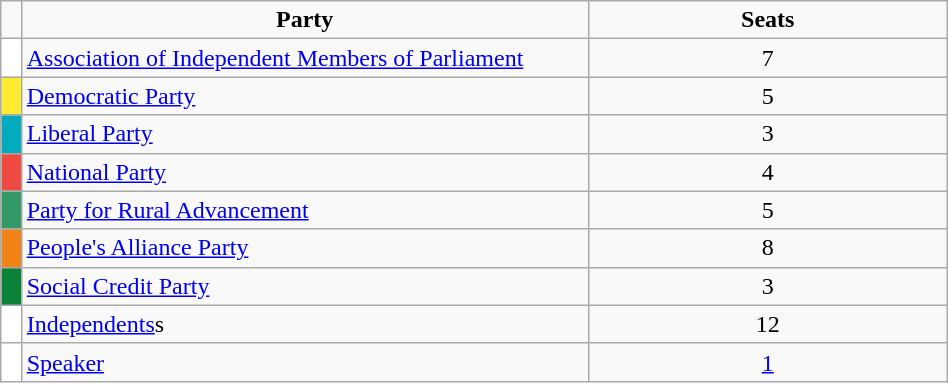<table class="wikitable" width=50%>
<tr ------------------>
<td width=1%></td>
<td width=30% align=center><strong>Party</strong></td>
<td width=19% align=center><strong>Seats</strong></td>
</tr>
<tr ------------------>
<td bgcolor=#ffffff></td>
<td><a href='#'>Association of Independent Members of Parliament</a></td>
<td align=center>7</td>
</tr>
<tr ------------------>
<td bgcolor=#FFEB33></td>
<td><a href='#'>Democratic Party</a></td>
<td align=center>5</td>
</tr>
<tr ------------------>
<td bgcolor=#02AABE></td>
<td><a href='#'>Liberal Party</a></td>
<td align=center>3</td>
</tr>
<tr ------------------>
<td bgcolor=#EF4A42></td>
<td><a href='#'>National Party</a></td>
<td align=center>4</td>
</tr>
<tr ------------------>
<td bgcolor=#339966></td>
<td><a href='#'>Party for Rural Advancement</a></td>
<td align=center>5</td>
</tr>
<tr ------------------>
<td bgcolor=#F28317></td>
<td><a href='#'>People's Alliance Party</a></td>
<td align=center>8</td>
</tr>
<tr ------------------>
<td bgcolor=#098137></td>
<td><a href='#'>Social Credit Party</a></td>
<td align=center>3</td>
</tr>
<tr ------------------>
<td bgcolor=#ffffff></td>
<td><a href='#'>Independents</a>s</td>
<td align=center>12</td>
</tr>
<tr ------------------>
<td bgcolor=#ffffff></td>
<td><a href='#'>Speaker</a></td>
<td align=center><a href='#'>1</a></td>
</tr>
</table>
